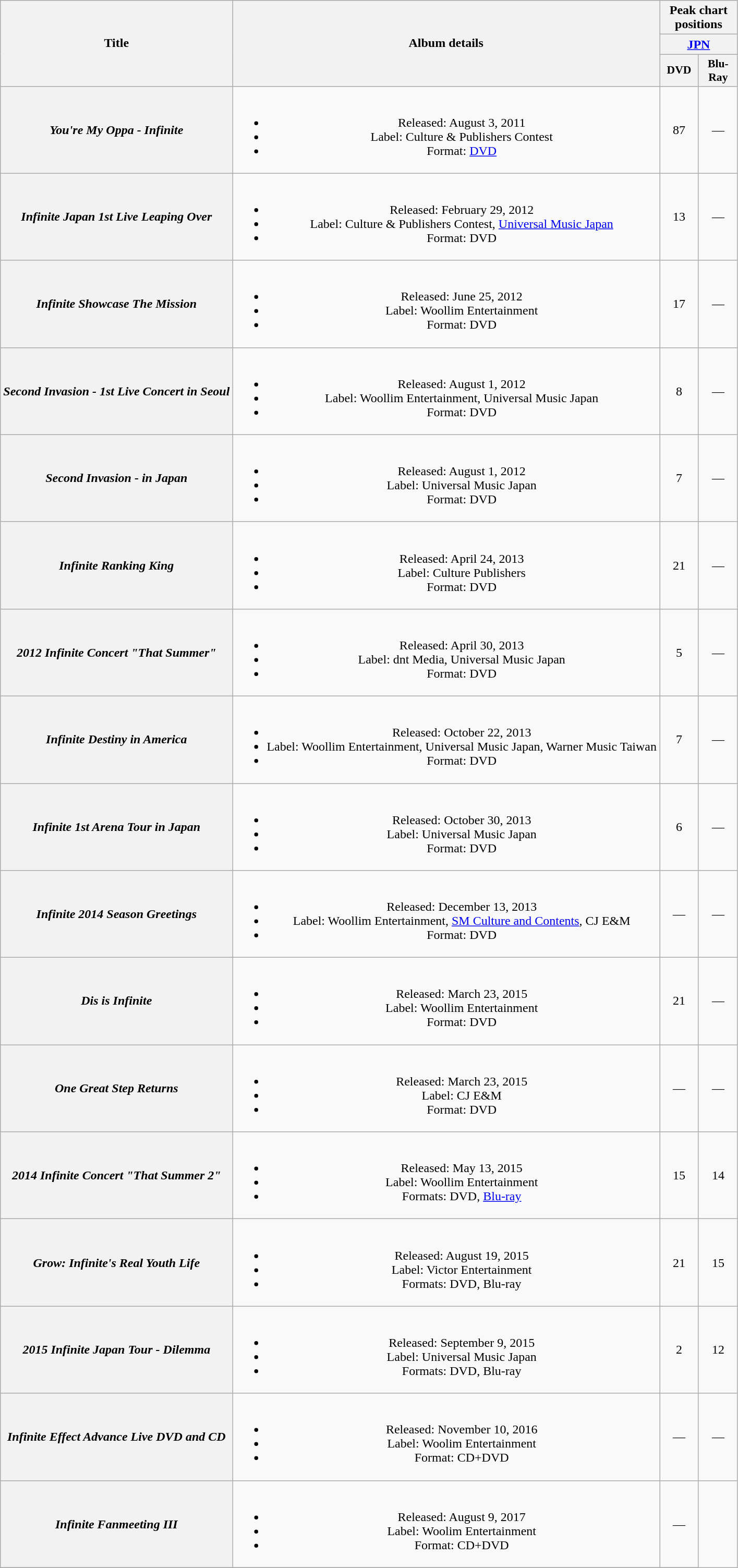<table class="wikitable plainrowheaders" style="text-align:center;">
<tr>
<th scope="col" rowspan="3">Title</th>
<th scope="col" rowspan="3">Album details</th>
<th scope="col" colspan="2">Peak chart positions</th>
</tr>
<tr>
<th scope="col" colspan="2"><a href='#'>JPN</a></th>
</tr>
<tr>
<th scope="col" style="width:3em;font-size:90%;">DVD</th>
<th scope="col" style="width:3em;font-size:90%;">Blu-Ray</th>
</tr>
<tr>
<th scope="row"><em>You're My Oppa - Infinite</em></th>
<td><br><ul><li>Released: August 3, 2011</li><li>Label: Culture & Publishers Contest</li><li>Format: <a href='#'>DVD</a></li></ul></td>
<td>87</td>
<td>—</td>
</tr>
<tr>
<th scope="row"><em>Infinite Japan 1st Live Leaping Over</em></th>
<td><br><ul><li>Released: February 29, 2012</li><li>Label: Culture & Publishers Contest, <a href='#'>Universal Music Japan</a></li><li>Format: DVD</li></ul></td>
<td>13</td>
<td>—</td>
</tr>
<tr>
<th scope="row"><em>Infinite Showcase The Mission</em></th>
<td><br><ul><li>Released: June 25, 2012</li><li>Label: Woollim Entertainment</li><li>Format: DVD</li></ul></td>
<td>17</td>
<td>—</td>
</tr>
<tr>
<th scope="row"><em>Second Invasion - 1st Live Concert in Seoul</em></th>
<td><br><ul><li>Released: August 1, 2012</li><li>Label: Woollim Entertainment, Universal Music Japan</li><li>Format: DVD</li></ul></td>
<td>8</td>
<td>—</td>
</tr>
<tr>
<th scope="row"><em>Second Invasion - in Japan</em></th>
<td><br><ul><li>Released: August 1, 2012</li><li>Label: Universal Music Japan</li><li>Format: DVD</li></ul></td>
<td>7</td>
<td>—</td>
</tr>
<tr>
<th scope="row"><em>Infinite Ranking King</em></th>
<td><br><ul><li>Released: April 24, 2013</li><li>Label: Culture Publishers</li><li>Format: DVD</li></ul></td>
<td>21</td>
<td>—</td>
</tr>
<tr>
<th scope="row"><em>2012 Infinite Concert "That Summer"</em></th>
<td><br><ul><li>Released: April 30, 2013</li><li>Label: dnt Media, Universal Music Japan</li><li>Format: DVD</li></ul></td>
<td>5</td>
<td>—</td>
</tr>
<tr>
<th scope="row"><em>Infinite Destiny in America</em></th>
<td><br><ul><li>Released: October 22, 2013</li><li>Label: Woollim Entertainment, Universal Music Japan, Warner Music Taiwan</li><li>Format: DVD</li></ul></td>
<td>7</td>
<td>—</td>
</tr>
<tr>
<th scope="row"><em>Infinite 1st Arena Tour in Japan</em></th>
<td><br><ul><li>Released: October 30, 2013</li><li>Label: Universal Music Japan</li><li>Format: DVD</li></ul></td>
<td>6</td>
<td>—</td>
</tr>
<tr>
<th scope="row"><em>Infinite 2014 Season Greetings</em></th>
<td><br><ul><li>Released: December 13, 2013</li><li>Label: Woollim Entertainment, <a href='#'>SM Culture and Contents</a>, CJ E&M</li><li>Format: DVD</li></ul></td>
<td>—</td>
<td>—</td>
</tr>
<tr>
<th scope="row"><em>Dis is Infinite</em></th>
<td><br><ul><li>Released: March 23, 2015</li><li>Label: Woollim Entertainment</li><li>Format: DVD</li></ul></td>
<td>21</td>
<td>—</td>
</tr>
<tr>
<th scope="row"><em>One Great Step Returns</em></th>
<td><br><ul><li>Released: March 23, 2015</li><li>Label: CJ E&M</li><li>Format: DVD</li></ul></td>
<td>—</td>
<td>—</td>
</tr>
<tr>
<th scope="row"><em>2014 Infinite Concert "That Summer 2"</em></th>
<td><br><ul><li>Released: May 13, 2015</li><li>Label: Woollim Entertainment</li><li>Formats: DVD, <a href='#'>Blu-ray</a></li></ul></td>
<td>15</td>
<td>14</td>
</tr>
<tr>
<th scope="row"><em>Grow: Infinite's Real Youth Life</em></th>
<td><br><ul><li>Released: August 19, 2015</li><li>Label: Victor Entertainment</li><li>Formats: DVD, Blu-ray</li></ul></td>
<td>21</td>
<td>15</td>
</tr>
<tr>
<th scope="row"><em>2015 Infinite Japan Tour - Dilemma</em></th>
<td><br><ul><li>Released: September 9, 2015</li><li>Label: Universal Music Japan</li><li>Formats: DVD, Blu-ray</li></ul></td>
<td>2</td>
<td>12</td>
</tr>
<tr>
<th scope="row"><em>Infinite Effect Advance Live DVD and CD</em></th>
<td><br><ul><li>Released: November 10, 2016</li><li>Label: Woolim Entertainment</li><li>Format: CD+DVD</li></ul></td>
<td>—</td>
<td>—</td>
</tr>
<tr>
<th scope="row"><em>Infinite Fanmeeting III</em></th>
<td><br><ul><li>Released: August 9, 2017</li><li>Label: Woolim Entertainment</li><li>Format: CD+DVD</li></ul></td>
<td —>—</td>
</tr>
<tr>
</tr>
</table>
